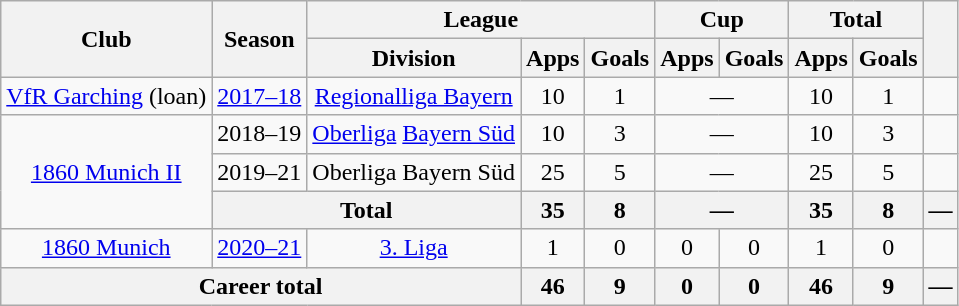<table class="wikitable" style="text-align:center">
<tr>
<th rowspan="2">Club</th>
<th rowspan="2">Season</th>
<th colspan="3">League</th>
<th colspan="2">Cup</th>
<th colspan="2">Total</th>
<th rowspan="2"></th>
</tr>
<tr>
<th>Division</th>
<th>Apps</th>
<th>Goals</th>
<th>Apps</th>
<th>Goals</th>
<th>Apps</th>
<th>Goals</th>
</tr>
<tr>
<td><a href='#'>VfR Garching</a> (loan)</td>
<td><a href='#'>2017–18</a></td>
<td><a href='#'>Regionalliga Bayern</a></td>
<td>10</td>
<td>1</td>
<td colspan="2">—</td>
<td>10</td>
<td>1</td>
<td></td>
</tr>
<tr>
<td rowspan="3"><a href='#'>1860 Munich II</a></td>
<td>2018–19</td>
<td><a href='#'>Oberliga</a> <a href='#'>Bayern Süd</a></td>
<td>10</td>
<td>3</td>
<td colspan="2">—</td>
<td>10</td>
<td>3</td>
<td></td>
</tr>
<tr>
<td>2019–21</td>
<td>Oberliga Bayern Süd</td>
<td>25</td>
<td>5</td>
<td colspan="2">—</td>
<td>25</td>
<td>5</td>
<td></td>
</tr>
<tr>
<th colspan="2">Total</th>
<th>35</th>
<th>8</th>
<th colspan="2">—</th>
<th>35</th>
<th>8</th>
<th>—</th>
</tr>
<tr>
<td><a href='#'>1860 Munich</a></td>
<td><a href='#'>2020–21</a></td>
<td><a href='#'>3. Liga</a></td>
<td>1</td>
<td>0</td>
<td>0</td>
<td>0</td>
<td>1</td>
<td>0</td>
<td></td>
</tr>
<tr>
<th colspan="3">Career total</th>
<th>46</th>
<th>9</th>
<th>0</th>
<th>0</th>
<th>46</th>
<th>9</th>
<th>—</th>
</tr>
</table>
